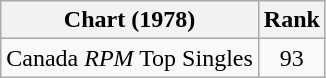<table class="wikitable">
<tr>
<th align="left">Chart (1978)</th>
<th style="text-align:center;">Rank</th>
</tr>
<tr>
<td>Canada <em>RPM</em> Top Singles</td>
<td style="text-align:center;">93</td>
</tr>
</table>
